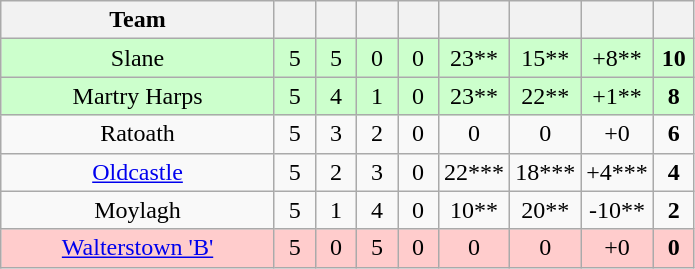<table class="wikitable" style="text-align:center">
<tr>
<th width="175">Team</th>
<th width="20"></th>
<th width="20"></th>
<th width="20"></th>
<th width="20"></th>
<th width="20"></th>
<th width="20"></th>
<th width="20"></th>
<th width="20"></th>
</tr>
<tr style="background:#cfc;">
<td>Slane</td>
<td>5</td>
<td>5</td>
<td>0</td>
<td>0</td>
<td>23**</td>
<td>15**</td>
<td>+8**</td>
<td><strong>10</strong></td>
</tr>
<tr style="background:#cfc;">
<td>Martry Harps</td>
<td>5</td>
<td>4</td>
<td>1</td>
<td>0</td>
<td>23**</td>
<td>22**</td>
<td>+1**</td>
<td><strong>8</strong></td>
</tr>
<tr>
<td>Ratoath</td>
<td>5</td>
<td>3</td>
<td>2</td>
<td>0</td>
<td>0</td>
<td>0</td>
<td>+0</td>
<td><strong>6</strong></td>
</tr>
<tr>
<td><a href='#'>Oldcastle</a></td>
<td>5</td>
<td>2</td>
<td>3</td>
<td>0</td>
<td>22***</td>
<td>18***</td>
<td>+4***</td>
<td><strong>4</strong></td>
</tr>
<tr>
<td>Moylagh</td>
<td>5</td>
<td>1</td>
<td>4</td>
<td>0</td>
<td>10**</td>
<td>20**</td>
<td>-10**</td>
<td><strong>2</strong></td>
</tr>
<tr style="background:#fcc;">
<td><a href='#'>Walterstown 'B'</a></td>
<td>5</td>
<td>0</td>
<td>5</td>
<td>0</td>
<td>0</td>
<td>0</td>
<td>+0</td>
<td><strong>0</strong></td>
</tr>
</table>
